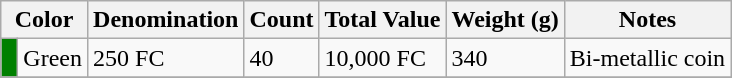<table class="wikitable">
<tr>
<th colspan=2>Color</th>
<th>Denomination</th>
<th>Count</th>
<th>Total Value</th>
<th>Weight (g)</th>
<th>Notes</th>
</tr>
<tr>
<td style="background:Green"> </td>
<td>Green</td>
<td>250 FC</td>
<td>40</td>
<td>10,000 FC</td>
<td>340</td>
<td>Bi-metallic coin</td>
</tr>
<tr>
</tr>
</table>
